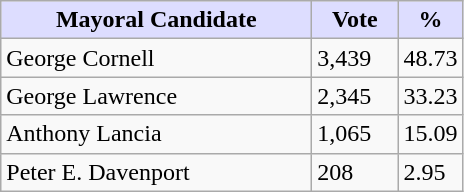<table class="wikitable">
<tr>
<th style="background:#ddf; width:200px;">Mayoral Candidate </th>
<th style="background:#ddf; width:50px;">Vote</th>
<th style="background:#ddf; width:30px;">%</th>
</tr>
<tr>
<td>George Cornell</td>
<td>3,439</td>
<td>48.73</td>
</tr>
<tr>
<td>George Lawrence</td>
<td>2,345</td>
<td>33.23</td>
</tr>
<tr>
<td>Anthony Lancia</td>
<td>1,065</td>
<td>15.09</td>
</tr>
<tr>
<td>Peter E. Davenport</td>
<td>208</td>
<td>2.95</td>
</tr>
</table>
